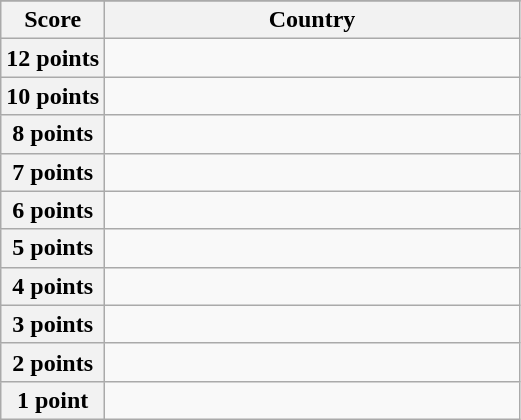<table class="wikitable">
<tr>
</tr>
<tr>
<th scope="col" width="20%">Score</th>
<th scope="col">Country</th>
</tr>
<tr>
<th scope="row">12 points</th>
<td></td>
</tr>
<tr>
<th scope="row">10 points</th>
<td></td>
</tr>
<tr>
<th scope="row">8 points</th>
<td></td>
</tr>
<tr>
<th scope="row">7 points</th>
<td></td>
</tr>
<tr>
<th scope="row">6 points</th>
<td></td>
</tr>
<tr>
<th scope="row">5 points</th>
<td></td>
</tr>
<tr>
<th scope="row">4 points</th>
<td></td>
</tr>
<tr>
<th scope="row">3 points</th>
<td></td>
</tr>
<tr>
<th scope="row">2 points</th>
<td></td>
</tr>
<tr>
<th scope="row">1 point</th>
<td></td>
</tr>
</table>
